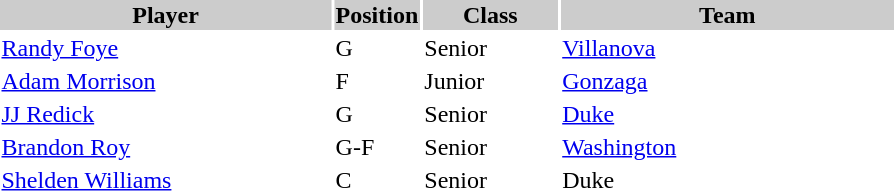<table style="width:600px" "border:'1' 'solid' 'gray'">
<tr>
<th style="background:#CCCCCC;width:40%">Player</th>
<th style="background:#CCCCCC;width:4%">Position</th>
<th style="background:#CCCCCC;width:16%">Class</th>
<th style="background:#CCCCCC;width:40%">Team</th>
</tr>
<tr>
<td><a href='#'>Randy Foye</a></td>
<td>G</td>
<td>Senior</td>
<td><a href='#'>Villanova</a></td>
</tr>
<tr>
<td><a href='#'>Adam Morrison</a></td>
<td>F</td>
<td>Junior</td>
<td><a href='#'>Gonzaga</a></td>
</tr>
<tr>
<td><a href='#'>JJ Redick</a></td>
<td>G</td>
<td>Senior</td>
<td><a href='#'>Duke</a></td>
</tr>
<tr>
<td><a href='#'>Brandon Roy</a></td>
<td>G-F</td>
<td>Senior</td>
<td><a href='#'>Washington</a></td>
</tr>
<tr>
<td><a href='#'>Shelden Williams</a></td>
<td>C</td>
<td>Senior</td>
<td>Duke</td>
</tr>
</table>
